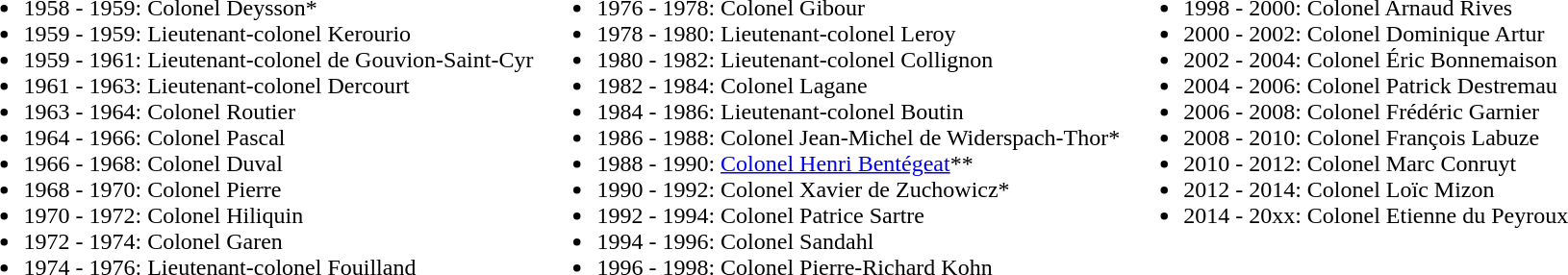<table>
<tr>
<td valign=top><br><ul><li>1958 - 1959: Colonel Deysson*</li><li>1959 - 1959: Lieutenant-colonel Kerourio</li><li>1959 - 1961: Lieutenant-colonel de Gouvion-Saint-Cyr</li><li>1961 - 1963: Lieutenant-colonel Dercourt</li><li>1963 - 1964: Colonel Routier</li><li>1964 - 1966: Colonel Pascal</li><li>1966 - 1968: Colonel Duval</li><li>1968 - 1970: Colonel Pierre</li><li>1970 - 1972: Colonel Hiliquin</li><li>1972 - 1974: Colonel Garen</li><li>1974 - 1976: Lieutenant-colonel Fouilland</li></ul></td>
<td valign=top><br><ul><li>1976 - 1978: Colonel Gibour</li><li>1978 - 1980: Lieutenant-colonel Leroy</li><li>1980 - 1982: Lieutenant-colonel Collignon</li><li>1982 - 1984: Colonel Lagane</li><li>1984 - 1986: Lieutenant-colonel Boutin</li><li>1986 - 1988: Colonel Jean-Michel de Widerspach-Thor*</li><li>1988 - 1990: <a href='#'>Colonel Henri Bentégeat</a>**</li><li>1990 - 1992: Colonel Xavier de Zuchowicz*</li><li>1992 - 1994: Colonel Patrice Sartre</li><li>1994 - 1996: Colonel Sandahl</li><li>1996 - 1998: Colonel Pierre-Richard Kohn</li></ul></td>
<td valign=top><br><ul><li>1998 - 2000: Colonel Arnaud Rives</li><li>2000 - 2002: Colonel Dominique Artur</li><li>2002 - 2004: Colonel Éric Bonnemaison</li><li>2004 - 2006: Colonel Patrick Destremau</li><li>2006 - 2008: Colonel Frédéric Garnier</li><li>2008 - 2010: Colonel François Labuze</li><li>2010 - 2012: Colonel Marc Conruyt</li><li>2012 - 2014: Colonel Loïc Mizon</li><li>2014 - 20xx: Colonel Etienne du Peyroux</li></ul></td>
</tr>
</table>
